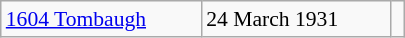<table class="wikitable floatright" style="font-size: 0.9em; width: 270px;">
<tr>
<td><a href='#'>1604 Tombaugh</a></td>
<td>24 March 1931</td>
<td></td>
</tr>
</table>
